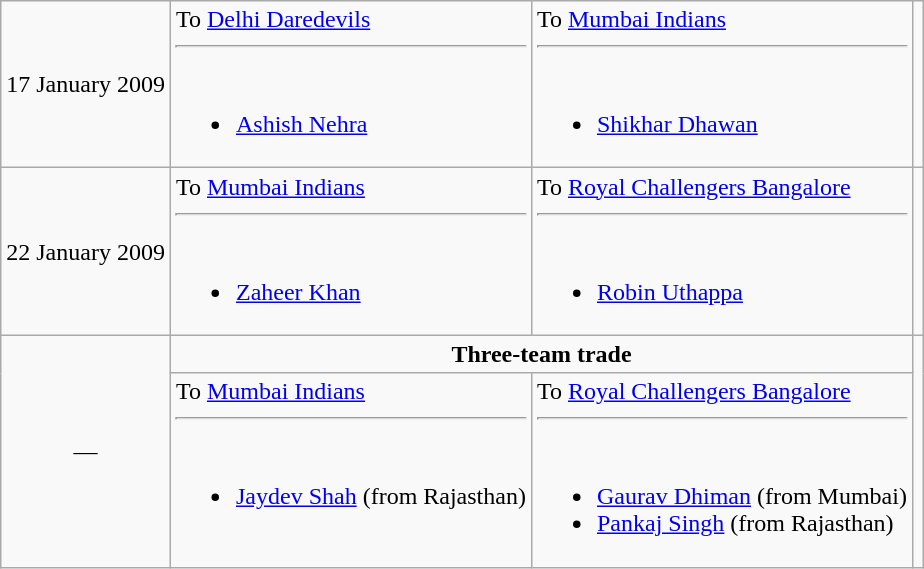<table class="wikitable" style="text-align:center">
<tr>
<td>17 January 2009</td>
<td align=left valign=top>To <a href='#'>Delhi Daredevils</a><hr><br><ul><li> <a href='#'>Ashish Nehra</a></li></ul></td>
<td align=left valign=top>To <a href='#'>Mumbai Indians</a><hr><br><ul><li> <a href='#'>Shikhar Dhawan</a></li></ul></td>
<td></td>
</tr>
<tr>
<td>22 January 2009</td>
<td align=left valign=top>To <a href='#'>Mumbai Indians</a><hr><br><ul><li> <a href='#'>Zaheer Khan</a></li></ul></td>
<td align=left valign=top>To <a href='#'>Royal Challengers Bangalore</a><hr><br><ul><li> <a href='#'>Robin Uthappa</a></li></ul></td>
<td></td>
</tr>
<tr>
<td rowspan=2>—</td>
<td colspan=2><strong>Three-team trade</strong></td>
<td rowspan=2></td>
</tr>
<tr>
<td align=left valign=top>To <a href='#'>Mumbai Indians</a><hr><br><ul><li> <a href='#'>Jaydev Shah</a> (from Rajasthan)</li></ul></td>
<td align=left valign=top>To <a href='#'>Royal Challengers Bangalore</a><hr><br><ul><li> <a href='#'>Gaurav Dhiman</a> (from Mumbai)</li><li> <a href='#'>Pankaj Singh</a> (from Rajasthan)</li></ul></td>
</tr>
</table>
